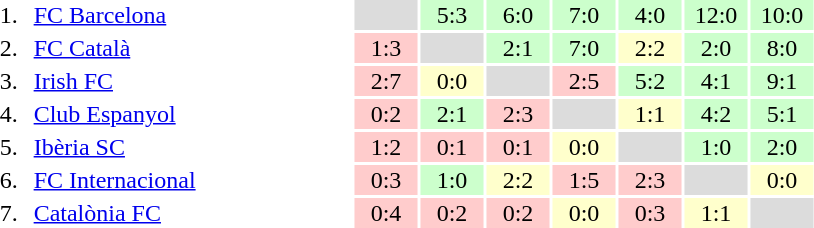<table class=bellataula align=center style="margin:auto;">
<tr>
<td colspan=2 width=240></td>
<td width=40 align=center></td>
<td width=40 align=center></td>
<td width=40 align=center></td>
<td width=40 align=center></td>
<td width=40 align=center></td>
<td width=40 align=center></td>
<td width=40 align=center></td>
</tr>
<tr align=center>
<td>1.</td>
<td align=left> <a href='#'>FC Barcelona</a></td>
<td bgcolor="#DCDCDC"></td>
<td bgcolor="#ccffcc">5:3</td>
<td bgcolor="#ccffcc">6:0</td>
<td bgcolor="#ccffcc">7:0</td>
<td bgcolor="#ccffcc">4:0</td>
<td bgcolor="#ccffcc">12:0</td>
<td bgcolor="#ccffcc">10:0</td>
</tr>
<tr align=center>
<td>2.</td>
<td align=left> <a href='#'>FC Català</a></td>
<td bgcolor="#ffcccc">1:3</td>
<td bgcolor="#DCDCDC"></td>
<td bgcolor="#ccffcc">2:1</td>
<td bgcolor="#ccffcc">7:0</td>
<td bgcolor="#ffffcc">2:2</td>
<td bgcolor="#ccffcc">2:0</td>
<td bgcolor="#ccffcc">8:0</td>
</tr>
<tr align=center>
<td>3.</td>
<td align=left> <a href='#'>Irish FC</a></td>
<td bgcolor="#ffcccc">2:7</td>
<td bgcolor="#ffffcc">0:0</td>
<td bgcolor="#DCDCDC"></td>
<td bgcolor="#ffcccc">2:5</td>
<td bgcolor="#ccffcc">5:2</td>
<td bgcolor="#ccffcc">4:1</td>
<td bgcolor="#ccffcc">9:1</td>
</tr>
<tr align=center>
<td>4.</td>
<td align=left> <a href='#'>Club Espanyol</a></td>
<td bgcolor="#ffcccc">0:2</td>
<td bgcolor="#ccffcc">2:1</td>
<td bgcolor="#ffcccc">2:3</td>
<td bgcolor="#DCDCDC"></td>
<td bgcolor="#ffffcc">1:1</td>
<td bgcolor="#ccffcc">4:2</td>
<td bgcolor="#ccffcc">5:1</td>
</tr>
<tr align=center>
<td>5.</td>
<td align=left> <a href='#'>Ibèria SC</a></td>
<td bgcolor="#ffcccc">1:2</td>
<td bgcolor="#ffcccc">0:1</td>
<td bgcolor="#ffcccc">0:1</td>
<td bgcolor="#ffffcc">0:0</td>
<td bgcolor="#DCDCDC"></td>
<td bgcolor="#ccffcc">1:0</td>
<td bgcolor="#ccffcc">2:0</td>
</tr>
<tr align=center>
<td>6.</td>
<td align=left> <a href='#'>FC Internacional</a></td>
<td bgcolor="#ffcccc">0:3</td>
<td bgcolor="#ccffcc">1:0</td>
<td bgcolor="#ffffcc">2:2</td>
<td bgcolor="#ffcccc">1:5</td>
<td bgcolor="#ffcccc">2:3</td>
<td bgcolor="#DCDCDC"></td>
<td bgcolor="#ffffcc">0:0</td>
</tr>
<tr align=center>
<td>7.</td>
<td align=left> <a href='#'>Catalònia FC</a></td>
<td bgcolor="#ffcccc">0:4</td>
<td bgcolor="#ffcccc">0:2</td>
<td bgcolor="#ffcccc">0:2</td>
<td bgcolor="#ffffcc">0:0</td>
<td bgcolor="#ffcccc">0:3</td>
<td bgcolor="#ffffcc">1:1</td>
<td bgcolor="#DCDCDC"></td>
</tr>
</table>
